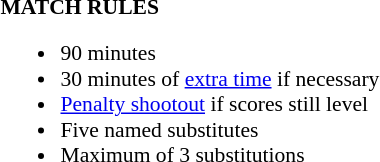<table width=100% style="font-size: 90%">
<tr>
<td width=50% valign=top><br><strong>MATCH RULES</strong><ul><li>90 minutes</li><li>30 minutes of <a href='#'>extra time</a> if necessary</li><li><a href='#'>Penalty shootout</a> if scores still level</li><li>Five named substitutes</li><li>Maximum of 3 substitutions</li></ul></td>
</tr>
</table>
